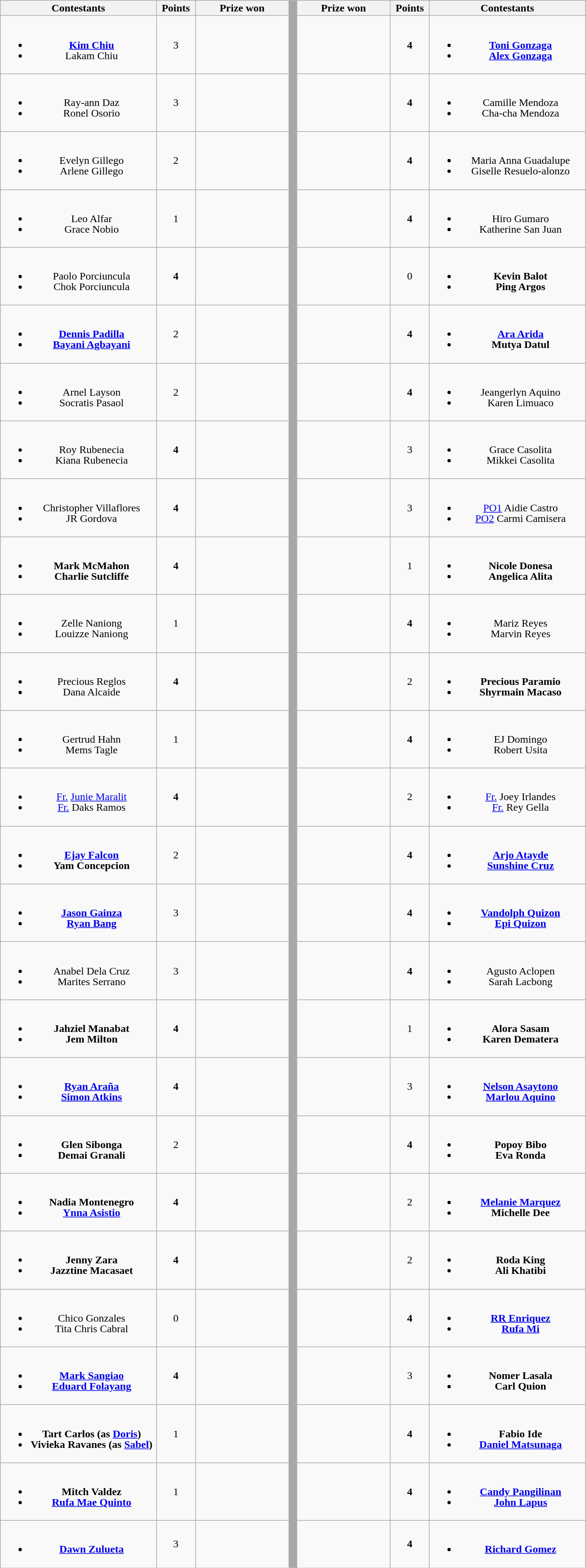<table class="wikitable" style="text-align:center; line-height:16px; font-size:100%;" width="70%">
<tr>
<th width="20%">Contestants</th>
<th width="3%">Points</th>
<th width="12%">Prize won</th>
<th width="1%" rowspan="99" style="background:#A8A8A8;"></th>
<th width="12%">Prize won</th>
<th width="3%">Points</th>
<th width="20%">Contestants</th>
</tr>
<tr>
<td><br><ul><li><strong><a href='#'>Kim Chiu</a></strong></li><li>Lakam Chiu</li></ul></td>
<td>3</td>
<td><strong></strong></td>
<td><strong></strong></td>
<td><strong>4</strong></td>
<td><br><ul><li><strong><a href='#'>Toni Gonzaga</a></strong></li><li><strong><a href='#'>Alex Gonzaga</a></strong></li></ul></td>
</tr>
<tr>
<td><br><ul><li>Ray-ann Daz</li><li>Ronel Osorio</li></ul></td>
<td>3</td>
<td><strong></strong></td>
<td><strong></strong></td>
<td><strong>4</strong></td>
<td><br><ul><li>Camille Mendoza</li><li>Cha-cha Mendoza</li></ul></td>
</tr>
<tr>
<td><br><ul><li>Evelyn Gillego</li><li>Arlene Gillego</li></ul></td>
<td>2</td>
<td><strong></strong></td>
<td><strong></strong></td>
<td><strong>4</strong></td>
<td><br><ul><li>Maria Anna Guadalupe</li><li>Giselle Resuelo-alonzo</li></ul></td>
</tr>
<tr>
<td><br><ul><li>Leo Alfar</li><li>Grace Nobio</li></ul></td>
<td>1</td>
<td><strong></strong></td>
<td><strong></strong></td>
<td><strong>4</strong></td>
<td><br><ul><li>Hiro Gumaro</li><li>Katherine San Juan</li></ul></td>
</tr>
<tr>
<td><br><ul><li>Paolo Porciuncula</li><li>Chok Porciuncula</li></ul></td>
<td><strong>4</strong></td>
<td><strong></strong></td>
<td><strong></strong></td>
<td>0</td>
<td><br><ul><li><strong>Kevin Balot</strong></li><li><strong>Ping Argos</strong></li></ul></td>
</tr>
<tr>
<td><br><ul><li><strong><a href='#'>Dennis Padilla</a></strong></li><li><strong><a href='#'>Bayani Agbayani</a></strong></li></ul></td>
<td>2</td>
<td><strong></strong></td>
<td><strong></strong></td>
<td><strong>4</strong></td>
<td><br><ul><li><strong><a href='#'>Ara Arida</a></strong></li><li><strong>Mutya Datul</strong></li></ul></td>
</tr>
<tr>
<td><br><ul><li>Arnel Layson</li><li>Socratis Pasaol</li></ul></td>
<td>2</td>
<td><strong></strong></td>
<td><strong></strong></td>
<td><strong>4</strong></td>
<td><br><ul><li>Jeangerlyn Aquino</li><li>Karen Limuaco</li></ul></td>
</tr>
<tr>
<td><br><ul><li>Roy Rubenecia</li><li>Kiana Rubenecia</li></ul></td>
<td><strong>4</strong></td>
<td><strong></strong></td>
<td><strong></strong></td>
<td>3</td>
<td><br><ul><li>Grace Casolita</li><li>Mikkei Casolita</li></ul></td>
</tr>
<tr>
<td><br><ul><li>Christopher Villaflores</li><li>JR Gordova</li></ul></td>
<td><strong>4</strong></td>
<td><strong></strong></td>
<td><strong></strong></td>
<td>3</td>
<td><br><ul><li><a href='#'>PO1</a> Aidie Castro</li><li><a href='#'>PO2</a> Carmi Camisera</li></ul></td>
</tr>
<tr>
<td><br><ul><li><strong>Mark McMahon</strong></li><li><strong>Charlie Sutcliffe</strong></li></ul></td>
<td><strong>4</strong></td>
<td><strong></strong></td>
<td><strong></strong></td>
<td>1</td>
<td><br><ul><li><strong>Nicole Donesa</strong></li><li><strong>Angelica Alita</strong></li></ul></td>
</tr>
<tr>
<td><br><ul><li>Zelle Naniong</li><li>Louizze Naniong</li></ul></td>
<td>1</td>
<td><strong></strong></td>
<td><strong></strong></td>
<td><strong>4</strong></td>
<td><br><ul><li>Mariz Reyes</li><li>Marvin Reyes</li></ul></td>
</tr>
<tr>
<td><br><ul><li>Precious Reglos</li><li>Dana Alcaide</li></ul></td>
<td><strong>4</strong></td>
<td><strong></strong></td>
<td><strong></strong></td>
<td>2</td>
<td><br><ul><li><strong>Precious Paramio</strong></li><li><strong>Shyrmain Macaso</strong></li></ul></td>
</tr>
<tr>
<td><br><ul><li>Gertrud Hahn</li><li>Mems Tagle</li></ul></td>
<td>1</td>
<td><strong></strong></td>
<td><strong></strong></td>
<td><strong>4</strong></td>
<td><br><ul><li>EJ Domingo</li><li>Robert Usita</li></ul></td>
</tr>
<tr>
<td><br><ul><li><a href='#'>Fr.</a> <a href='#'>Junie Maralit</a></li><li><a href='#'>Fr.</a> Daks Ramos</li></ul></td>
<td><strong>4</strong></td>
<td><strong></strong></td>
<td><strong></strong></td>
<td>2</td>
<td><br><ul><li><a href='#'>Fr.</a> Joey Irlandes</li><li><a href='#'>Fr.</a> Rey Gella</li></ul></td>
</tr>
<tr>
<td><br><ul><li><strong><a href='#'>Ejay Falcon</a></strong></li><li><strong>Yam Concepcion</strong></li></ul></td>
<td>2</td>
<td><strong></strong></td>
<td><strong></strong></td>
<td><strong>4</strong></td>
<td><br><ul><li><strong><a href='#'>Arjo Atayde</a></strong></li><li><strong><a href='#'>Sunshine Cruz</a></strong></li></ul></td>
</tr>
<tr>
<td><br><ul><li><strong><a href='#'>Jason Gainza</a></strong></li><li><strong><a href='#'>Ryan Bang</a></strong></li></ul></td>
<td>3</td>
<td><strong></strong></td>
<td><strong></strong></td>
<td><strong>4</strong></td>
<td><br><ul><li><strong><a href='#'>Vandolph Quizon</a></strong></li><li><strong><a href='#'>Epi Quizon</a></strong></li></ul></td>
</tr>
<tr>
<td><br><ul><li>Anabel Dela Cruz</li><li>Marites Serrano</li></ul></td>
<td>3</td>
<td><strong></strong></td>
<td><strong></strong></td>
<td><strong>4</strong></td>
<td><br><ul><li>Agusto Aclopen</li><li>Sarah Lacbong</li></ul></td>
</tr>
<tr>
<td><br><ul><li><strong>Jahziel Manabat</strong></li><li><strong>Jem Milton</strong></li></ul></td>
<td><strong>4</strong></td>
<td><strong></strong></td>
<td><strong></strong></td>
<td>1</td>
<td><br><ul><li><strong>Alora Sasam</strong></li><li><strong>Karen Dematera</strong></li></ul></td>
</tr>
<tr>
<td><br><ul><li><strong><a href='#'>Ryan Araña</a></strong></li><li><strong><a href='#'>Simon Atkins</a></strong></li></ul></td>
<td><strong>4</strong></td>
<td><strong></strong></td>
<td><strong></strong></td>
<td>3</td>
<td><br><ul><li><strong><a href='#'>Nelson Asaytono</a></strong></li><li><strong><a href='#'>Marlou Aquino</a></strong></li></ul></td>
</tr>
<tr>
<td><br><ul><li><strong>Glen Sibonga</strong></li><li><strong>Demai Granali</strong></li></ul></td>
<td>2</td>
<td><strong></strong></td>
<td><strong></strong></td>
<td><strong>4</strong></td>
<td><br><ul><li><strong>Popoy Bibo</strong></li><li><strong>Eva Ronda</strong></li></ul></td>
</tr>
<tr>
<td><br><ul><li><strong>Nadia Montenegro</strong></li><li><strong><a href='#'>Ynna Asistio</a></strong></li></ul></td>
<td><strong>4</strong></td>
<td><strong></strong></td>
<td><strong></strong></td>
<td>2</td>
<td><br><ul><li><strong><a href='#'>Melanie Marquez</a></strong></li><li><strong>Michelle Dee</strong></li></ul></td>
</tr>
<tr>
<td><br><ul><li><strong>Jenny Zara</strong></li><li><strong>Jazztine Macasaet</strong></li></ul></td>
<td><strong>4</strong></td>
<td><strong></strong></td>
<td><strong></strong></td>
<td>2</td>
<td><br><ul><li><strong>Roda King</strong></li><li><strong>Ali Khatibi</strong></li></ul></td>
</tr>
<tr>
<td><br><ul><li>Chico Gonzales</li><li>Tita Chris Cabral</li></ul></td>
<td>0</td>
<td><strong></strong></td>
<td><strong></strong></td>
<td><strong>4</strong></td>
<td><br><ul><li><strong><a href='#'>RR Enriquez</a></strong></li><li><strong><a href='#'>Rufa Mi</a></strong></li></ul></td>
</tr>
<tr>
<td><br><ul><li><strong><a href='#'>Mark Sangiao</a></strong></li><li><strong><a href='#'>Eduard Folayang</a></strong></li></ul></td>
<td><strong>4</strong></td>
<td><strong></strong></td>
<td><strong></strong></td>
<td>3</td>
<td><br><ul><li><strong>Nomer Lasala</strong></li><li><strong>Carl Quion</strong></li></ul></td>
</tr>
<tr>
<td><br><ul><li><strong>Tart Carlos (as <a href='#'>Doris</a>)</strong></li><li><strong>Vivieka Ravanes (as <a href='#'>Sabel</a>)</strong></li></ul></td>
<td>1</td>
<td><strong></strong></td>
<td><strong></strong></td>
<td><strong>4</strong></td>
<td><br><ul><li><strong>Fabio Ide</strong></li><li><strong><a href='#'>Daniel Matsunaga</a></strong></li></ul></td>
</tr>
<tr>
<td><br><ul><li><strong>Mitch Valdez</strong></li><li><strong><a href='#'>Rufa Mae Quinto</a></strong></li></ul></td>
<td>1</td>
<td><strong></strong></td>
<td><strong></strong></td>
<td><strong>4</strong></td>
<td><br><ul><li><strong><a href='#'>Candy Pangilinan</a></strong></li><li><strong><a href='#'>John Lapus</a></strong></li></ul></td>
</tr>
<tr>
<td><br><ul><li><strong><a href='#'>Dawn Zulueta</a></strong></li></ul></td>
<td>3</td>
<td><strong></strong></td>
<td><strong></strong></td>
<td><strong>4</strong></td>
<td><br><ul><li><strong><a href='#'>Richard Gomez</a></strong></li></ul></td>
</tr>
</table>
